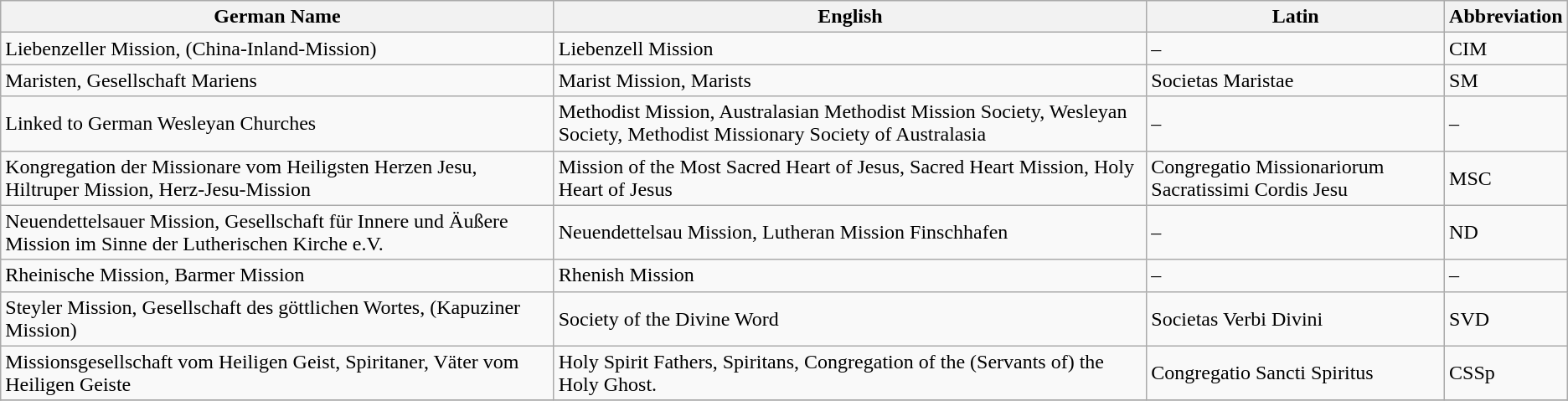<table class="wikitable">
<tr>
<th>German Name</th>
<th>English</th>
<th>Latin</th>
<th>Abbreviation</th>
</tr>
<tr>
<td>Liebenzeller Mission, (China-Inland-Mission)</td>
<td>Liebenzell Mission</td>
<td>–</td>
<td>CIM</td>
</tr>
<tr>
<td>Maristen, Gesellschaft Mariens</td>
<td>Marist Mission, Marists</td>
<td>Societas Maristae</td>
<td>SM</td>
</tr>
<tr>
<td>Linked to German Wesleyan Churches</td>
<td>Methodist Mission, Australasian Methodist Mission Society, Wesleyan Society, Methodist Missionary Society of Australasia</td>
<td>–</td>
<td>–</td>
</tr>
<tr>
<td>Kongregation der Missionare vom Heiligsten Herzen Jesu, Hiltruper Mission, Herz-Jesu-Mission</td>
<td>Mission of the Most Sacred Heart of Jesus, Sacred Heart Mission, Holy Heart of Jesus</td>
<td>Congregatio Missionariorum Sacratissimi Cordis Jesu</td>
<td>MSC</td>
</tr>
<tr>
<td>Neuendettelsauer Mission, Gesellschaft für Innere und Äußere Mission im Sinne der Lutherischen Kirche e.V.</td>
<td>Neuendettelsau Mission, Lutheran Mission Finschhafen</td>
<td>–</td>
<td>ND</td>
</tr>
<tr>
<td>Rheinische Mission, Barmer Mission</td>
<td>Rhenish Mission</td>
<td>–</td>
<td>–</td>
</tr>
<tr>
<td>Steyler Mission, Gesellschaft des göttlichen Wortes, (Kapuziner Mission)</td>
<td>Society of the Divine Word</td>
<td>Societas Verbi Divini</td>
<td>SVD</td>
</tr>
<tr>
<td>Missionsgesellschaft vom Heiligen Geist, Spiritaner, Väter vom Heiligen Geiste</td>
<td>Holy Spirit Fathers, Spiritans, Congregation of the (Servants of) the Holy Ghost.</td>
<td>Congregatio Sancti Spiritus</td>
<td>CSSp</td>
</tr>
<tr>
</tr>
</table>
